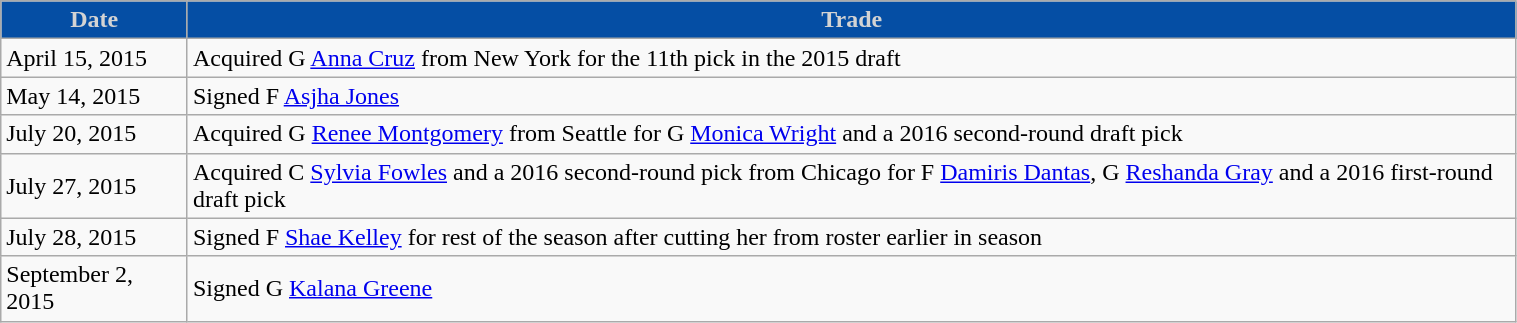<table class="wikitable" style="width:80%">
<tr>
<th style="background:#054EA4;color:#D3D3D3; width=125">Date</th>
<th style="background:#054EA4;color:#D3D3D3;" colspan="2">Trade</th>
</tr>
<tr>
<td>April 15, 2015</td>
<td>Acquired G <a href='#'>Anna Cruz</a> from New York for the 11th pick in the 2015 draft</td>
</tr>
<tr>
<td>May 14, 2015</td>
<td>Signed F <a href='#'>Asjha Jones</a></td>
</tr>
<tr>
<td>July 20, 2015</td>
<td>Acquired G <a href='#'>Renee Montgomery</a> from Seattle for G <a href='#'>Monica Wright</a> and a 2016 second-round draft pick</td>
</tr>
<tr>
<td>July 27, 2015</td>
<td>Acquired C <a href='#'>Sylvia Fowles</a>  and a 2016 second-round pick from Chicago for F <a href='#'>Damiris Dantas</a>, G <a href='#'>Reshanda Gray</a> and a 2016 first-round draft pick</td>
</tr>
<tr>
<td>July 28, 2015</td>
<td>Signed F <a href='#'>Shae Kelley</a> for rest of the season after cutting her from roster earlier in season</td>
</tr>
<tr>
<td>September 2, 2015</td>
<td>Signed G <a href='#'>Kalana Greene</a></td>
</tr>
</table>
